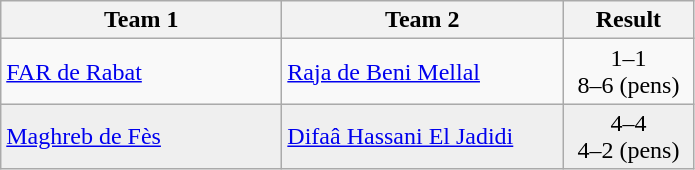<table class="wikitable">
<tr>
<th width="180">Team 1</th>
<th width="180">Team 2</th>
<th width="80">Result</th>
</tr>
<tr>
<td><a href='#'>FAR de Rabat</a></td>
<td><a href='#'>Raja de Beni Mellal</a></td>
<td align="center">1–1<br>8–6 (pens)</td>
</tr>
<tr style="background:#EFEFEF">
<td><a href='#'>Maghreb de Fès</a></td>
<td><a href='#'>Difaâ Hassani El Jadidi</a></td>
<td align="center">4–4<br>4–2 (pens)</td>
</tr>
</table>
